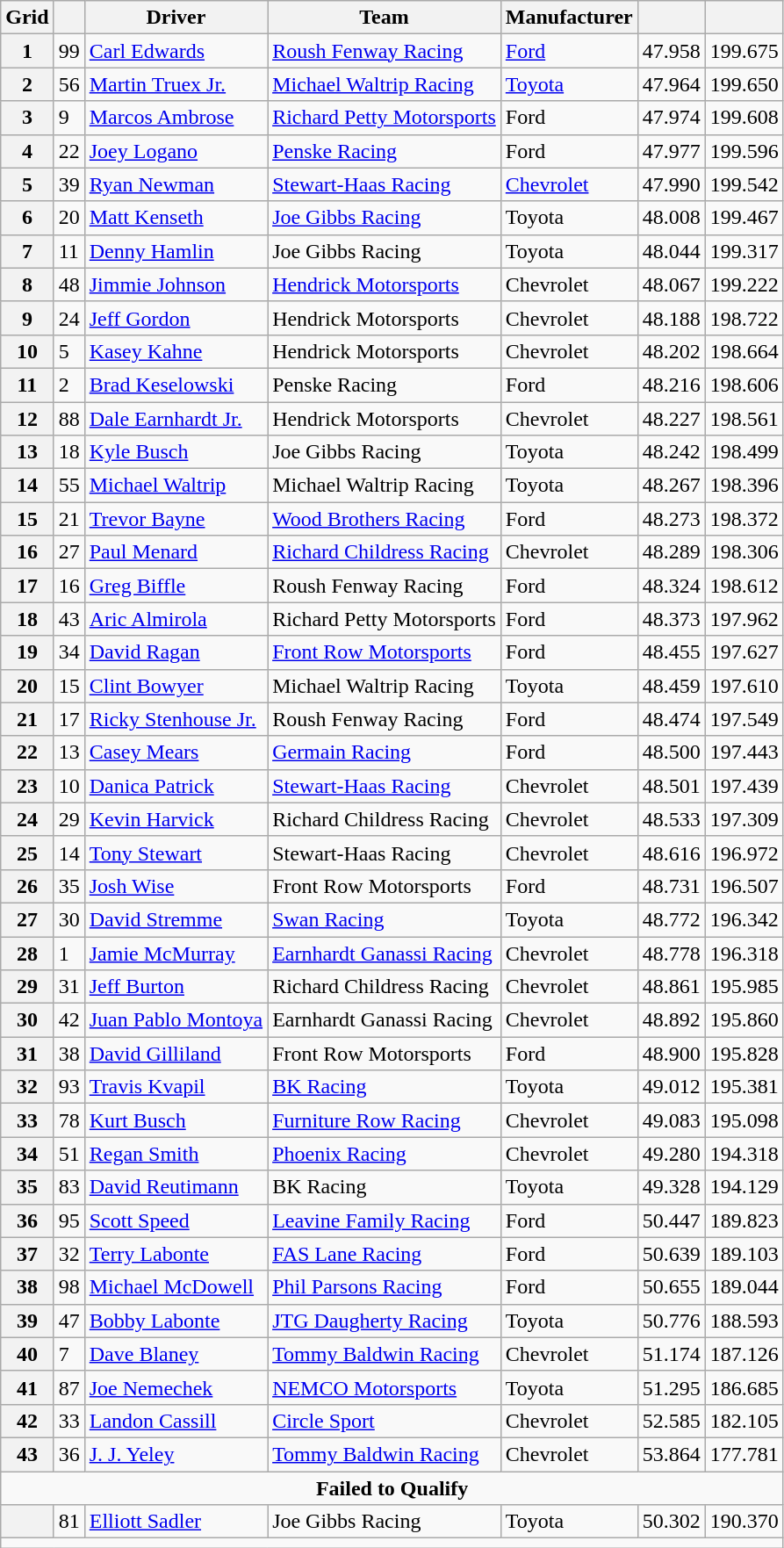<table class="wikitable">
<tr>
<th>Grid</th>
<th></th>
<th>Driver</th>
<th>Team</th>
<th>Manufacturer</th>
<th></th>
<th></th>
</tr>
<tr>
<th>1</th>
<td>99</td>
<td><a href='#'>Carl Edwards</a></td>
<td><a href='#'>Roush Fenway Racing</a></td>
<td><a href='#'>Ford</a></td>
<td>47.958</td>
<td>199.675</td>
</tr>
<tr>
<th>2</th>
<td>56</td>
<td><a href='#'>Martin Truex Jr.</a></td>
<td><a href='#'>Michael Waltrip Racing</a></td>
<td><a href='#'>Toyota</a></td>
<td>47.964</td>
<td>199.650</td>
</tr>
<tr>
<th>3</th>
<td>9</td>
<td><a href='#'>Marcos Ambrose</a></td>
<td><a href='#'>Richard Petty Motorsports</a></td>
<td>Ford</td>
<td>47.974</td>
<td>199.608</td>
</tr>
<tr>
<th>4</th>
<td>22</td>
<td><a href='#'>Joey Logano</a></td>
<td><a href='#'>Penske Racing</a></td>
<td>Ford</td>
<td>47.977</td>
<td>199.596</td>
</tr>
<tr>
<th>5</th>
<td>39</td>
<td><a href='#'>Ryan Newman</a></td>
<td><a href='#'>Stewart-Haas Racing</a></td>
<td><a href='#'>Chevrolet</a></td>
<td>47.990</td>
<td>199.542</td>
</tr>
<tr>
<th>6</th>
<td>20</td>
<td><a href='#'>Matt Kenseth</a></td>
<td><a href='#'>Joe Gibbs Racing</a></td>
<td>Toyota</td>
<td>48.008</td>
<td>199.467</td>
</tr>
<tr>
<th>7</th>
<td>11</td>
<td><a href='#'>Denny Hamlin</a></td>
<td>Joe Gibbs Racing</td>
<td>Toyota</td>
<td>48.044</td>
<td>199.317</td>
</tr>
<tr>
<th>8</th>
<td>48</td>
<td><a href='#'>Jimmie Johnson</a></td>
<td><a href='#'>Hendrick Motorsports</a></td>
<td>Chevrolet</td>
<td>48.067</td>
<td>199.222</td>
</tr>
<tr>
<th>9</th>
<td>24</td>
<td><a href='#'>Jeff Gordon</a></td>
<td>Hendrick Motorsports</td>
<td>Chevrolet</td>
<td>48.188</td>
<td>198.722</td>
</tr>
<tr>
<th>10</th>
<td>5</td>
<td><a href='#'>Kasey Kahne</a></td>
<td>Hendrick Motorsports</td>
<td>Chevrolet</td>
<td>48.202</td>
<td>198.664</td>
</tr>
<tr>
<th>11</th>
<td>2</td>
<td><a href='#'>Brad Keselowski</a></td>
<td>Penske Racing</td>
<td>Ford</td>
<td>48.216</td>
<td>198.606</td>
</tr>
<tr>
<th>12</th>
<td>88</td>
<td><a href='#'>Dale Earnhardt Jr.</a></td>
<td>Hendrick Motorsports</td>
<td>Chevrolet</td>
<td>48.227</td>
<td>198.561</td>
</tr>
<tr>
<th>13</th>
<td>18</td>
<td><a href='#'>Kyle Busch</a></td>
<td>Joe Gibbs Racing</td>
<td>Toyota</td>
<td>48.242</td>
<td>198.499</td>
</tr>
<tr>
<th>14</th>
<td>55</td>
<td><a href='#'>Michael Waltrip</a></td>
<td>Michael Waltrip Racing</td>
<td>Toyota</td>
<td>48.267</td>
<td>198.396</td>
</tr>
<tr>
<th>15</th>
<td>21</td>
<td><a href='#'>Trevor Bayne</a></td>
<td><a href='#'>Wood Brothers Racing</a></td>
<td>Ford</td>
<td>48.273</td>
<td>198.372</td>
</tr>
<tr>
<th>16</th>
<td>27</td>
<td><a href='#'>Paul Menard</a></td>
<td><a href='#'>Richard Childress Racing</a></td>
<td>Chevrolet</td>
<td>48.289</td>
<td>198.306</td>
</tr>
<tr>
<th>17</th>
<td>16</td>
<td><a href='#'>Greg Biffle</a></td>
<td>Roush Fenway Racing</td>
<td>Ford</td>
<td>48.324</td>
<td>198.612</td>
</tr>
<tr>
<th>18</th>
<td>43</td>
<td><a href='#'>Aric Almirola</a></td>
<td>Richard Petty Motorsports</td>
<td>Ford</td>
<td>48.373</td>
<td>197.962</td>
</tr>
<tr>
<th>19</th>
<td>34</td>
<td><a href='#'>David Ragan</a></td>
<td><a href='#'>Front Row Motorsports</a></td>
<td>Ford</td>
<td>48.455</td>
<td>197.627</td>
</tr>
<tr>
<th>20</th>
<td>15</td>
<td><a href='#'>Clint Bowyer</a></td>
<td>Michael Waltrip Racing</td>
<td>Toyota</td>
<td>48.459</td>
<td>197.610</td>
</tr>
<tr>
<th>21</th>
<td>17</td>
<td><a href='#'>Ricky Stenhouse Jr.</a></td>
<td>Roush Fenway Racing</td>
<td>Ford</td>
<td>48.474</td>
<td>197.549</td>
</tr>
<tr>
<th>22</th>
<td>13</td>
<td><a href='#'>Casey Mears</a></td>
<td><a href='#'>Germain Racing</a></td>
<td>Ford</td>
<td>48.500</td>
<td>197.443</td>
</tr>
<tr>
<th>23</th>
<td>10</td>
<td><a href='#'>Danica Patrick</a></td>
<td><a href='#'>Stewart-Haas Racing</a></td>
<td>Chevrolet</td>
<td>48.501</td>
<td>197.439</td>
</tr>
<tr>
<th>24</th>
<td>29</td>
<td><a href='#'>Kevin Harvick</a></td>
<td>Richard Childress Racing</td>
<td>Chevrolet</td>
<td>48.533</td>
<td>197.309</td>
</tr>
<tr>
<th>25</th>
<td>14</td>
<td><a href='#'>Tony Stewart</a></td>
<td>Stewart-Haas Racing</td>
<td>Chevrolet</td>
<td>48.616</td>
<td>196.972</td>
</tr>
<tr>
<th>26</th>
<td>35</td>
<td><a href='#'>Josh Wise</a></td>
<td>Front Row Motorsports</td>
<td>Ford</td>
<td>48.731</td>
<td>196.507</td>
</tr>
<tr>
<th>27</th>
<td>30</td>
<td><a href='#'>David Stremme</a></td>
<td><a href='#'>Swan Racing</a></td>
<td>Toyota</td>
<td>48.772</td>
<td>196.342</td>
</tr>
<tr>
<th>28</th>
<td>1</td>
<td><a href='#'>Jamie McMurray</a></td>
<td><a href='#'>Earnhardt Ganassi Racing</a></td>
<td>Chevrolet</td>
<td>48.778</td>
<td>196.318</td>
</tr>
<tr>
<th>29</th>
<td>31</td>
<td><a href='#'>Jeff Burton</a></td>
<td>Richard Childress Racing</td>
<td>Chevrolet</td>
<td>48.861</td>
<td>195.985</td>
</tr>
<tr>
<th>30</th>
<td>42</td>
<td><a href='#'>Juan Pablo Montoya</a></td>
<td>Earnhardt Ganassi Racing</td>
<td>Chevrolet</td>
<td>48.892</td>
<td>195.860</td>
</tr>
<tr>
<th>31</th>
<td>38</td>
<td><a href='#'>David Gilliland</a></td>
<td>Front Row Motorsports</td>
<td>Ford</td>
<td>48.900</td>
<td>195.828</td>
</tr>
<tr>
<th>32</th>
<td>93</td>
<td><a href='#'>Travis Kvapil</a></td>
<td><a href='#'>BK Racing</a></td>
<td>Toyota</td>
<td>49.012</td>
<td>195.381</td>
</tr>
<tr>
<th>33</th>
<td>78</td>
<td><a href='#'>Kurt Busch</a></td>
<td><a href='#'>Furniture Row Racing</a></td>
<td>Chevrolet</td>
<td>49.083</td>
<td>195.098</td>
</tr>
<tr>
<th>34</th>
<td>51</td>
<td><a href='#'>Regan Smith</a></td>
<td><a href='#'>Phoenix Racing</a></td>
<td>Chevrolet</td>
<td>49.280</td>
<td>194.318</td>
</tr>
<tr>
<th>35</th>
<td>83</td>
<td><a href='#'>David Reutimann</a></td>
<td>BK Racing</td>
<td>Toyota</td>
<td>49.328</td>
<td>194.129</td>
</tr>
<tr>
<th>36</th>
<td>95</td>
<td><a href='#'>Scott Speed</a></td>
<td><a href='#'>Leavine Family Racing</a></td>
<td>Ford</td>
<td>50.447</td>
<td>189.823</td>
</tr>
<tr>
<th>37</th>
<td>32</td>
<td><a href='#'>Terry Labonte</a></td>
<td><a href='#'>FAS Lane Racing</a></td>
<td>Ford</td>
<td>50.639</td>
<td>189.103</td>
</tr>
<tr>
<th>38</th>
<td>98</td>
<td><a href='#'>Michael McDowell</a></td>
<td><a href='#'>Phil Parsons Racing</a></td>
<td>Ford</td>
<td>50.655</td>
<td>189.044</td>
</tr>
<tr>
<th>39</th>
<td>47</td>
<td><a href='#'>Bobby Labonte</a></td>
<td><a href='#'>JTG Daugherty Racing</a></td>
<td>Toyota</td>
<td>50.776</td>
<td>188.593</td>
</tr>
<tr>
<th>40</th>
<td>7</td>
<td><a href='#'>Dave Blaney</a></td>
<td><a href='#'>Tommy Baldwin Racing</a></td>
<td>Chevrolet</td>
<td>51.174</td>
<td>187.126</td>
</tr>
<tr>
<th>41</th>
<td>87</td>
<td><a href='#'>Joe Nemechek</a></td>
<td><a href='#'>NEMCO Motorsports</a></td>
<td>Toyota</td>
<td>51.295</td>
<td>186.685</td>
</tr>
<tr>
<th>42</th>
<td>33</td>
<td><a href='#'>Landon Cassill</a></td>
<td><a href='#'>Circle Sport</a></td>
<td>Chevrolet</td>
<td>52.585</td>
<td>182.105</td>
</tr>
<tr>
<th>43</th>
<td>36</td>
<td><a href='#'>J. J. Yeley</a></td>
<td><a href='#'>Tommy Baldwin Racing</a></td>
<td>Chevrolet</td>
<td>53.864</td>
<td>177.781</td>
</tr>
<tr>
<td colspan="7" style="text-align:center;"><strong>Failed to Qualify</strong></td>
</tr>
<tr>
<th></th>
<td>81</td>
<td><a href='#'>Elliott Sadler</a></td>
<td>Joe Gibbs Racing</td>
<td>Toyota</td>
<td>50.302</td>
<td>190.370</td>
</tr>
<tr>
<td colspan="8"></td>
</tr>
</table>
